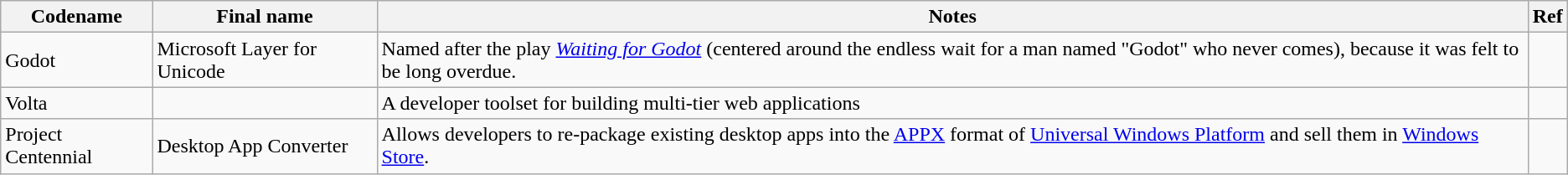<table class="sortable wikitable">
<tr>
<th>Codename</th>
<th>Final name</th>
<th>Notes</th>
<th>Ref</th>
</tr>
<tr>
<td>Godot</td>
<td>Microsoft Layer for Unicode</td>
<td>Named after the play <em><a href='#'>Waiting for Godot</a></em> (centered around the endless wait for a man named "Godot" who never comes), because it was felt to be long overdue.</td>
<td></td>
</tr>
<tr>
<td>Volta</td>
<td></td>
<td>A developer toolset for building multi-tier web applications</td>
<td></td>
</tr>
<tr>
<td>Project Centennial</td>
<td>Desktop App Converter</td>
<td>Allows developers to re-package existing desktop apps into the <a href='#'>APPX</a> format of <a href='#'>Universal Windows Platform</a> and sell them in <a href='#'>Windows Store</a>.</td>
<td></td>
</tr>
</table>
